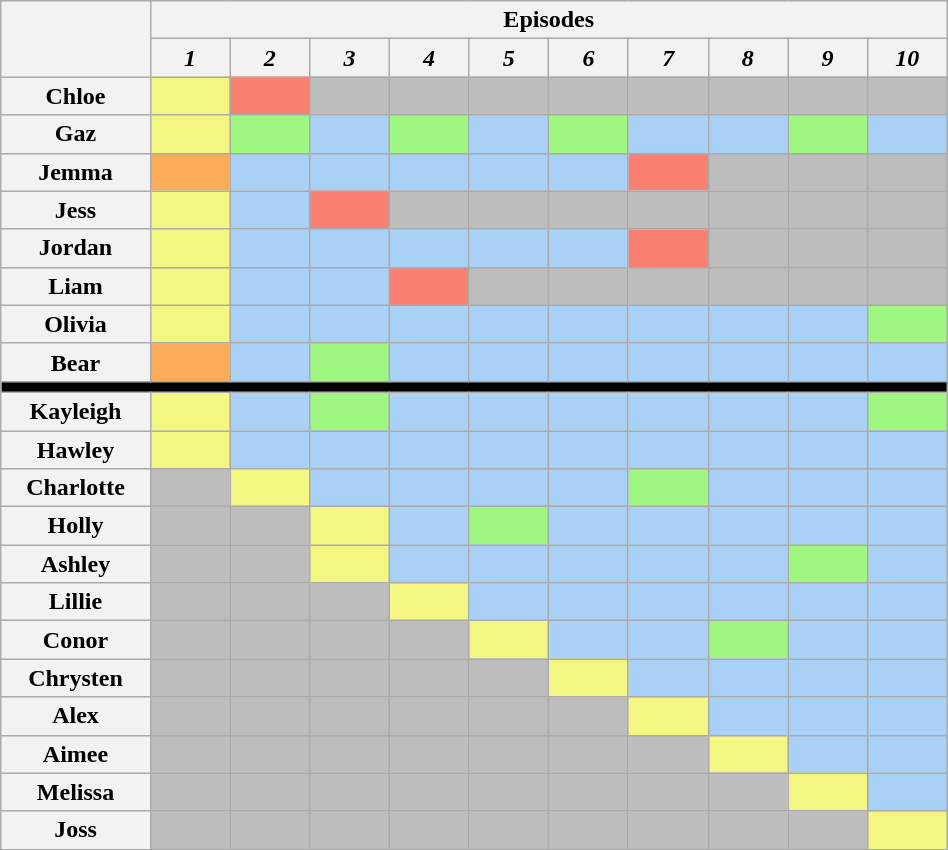<table class="wikitable" style="text-align:center; width:50%;">
<tr>
<th rowspan="2" style="width:15%;"></th>
<th colspan="10" style="text-align:center;">Episodes</th>
</tr>
<tr>
<th style="text-align:center; width:8%;"><em>1</em></th>
<th style="text-align:center; width:8%;"><em>2</em></th>
<th style="text-align:center; width:8%;"><em>3</em></th>
<th style="text-align:center; width:8%;"><em>4</em></th>
<th style="text-align:center; width:8%;"><em>5</em></th>
<th style="text-align:center; width:8%;"><em>6</em></th>
<th style="text-align:center; width:8%;"><em>7</em></th>
<th style="text-align:center; width:8%;"><em>8</em></th>
<th style="text-align:center; width:8%;"><em>9</em></th>
<th style="text-align:center; width:8%;"><em>10</em></th>
</tr>
<tr>
<th>Chloe</th>
<th style="background:#F3F781;"></th>
<td style="background:#FA8072;"></td>
<td style="background:#BDBDBD;"></td>
<td style="background:#BDBDBD;"></td>
<td style="background:#BDBDBD;"></td>
<td style="background:#BDBDBD;"></td>
<td style="background:#BDBDBD;"></td>
<td style="background:#BDBDBD;"></td>
<td style="background:#BDBDBD;"></td>
<td style="background:#BDBDBD;"></td>
</tr>
<tr>
<th>Gaz</th>
<th style="background:#F3F781;"></th>
<td style="background:#9FF781;"></td>
<td style="background:#A9D0F5;"></td>
<td style="background:#9FF781;"></td>
<td style="background:#A9D0F5;"></td>
<td style="background:#9FF781;"></td>
<td style="background:#A9D0F5;"></td>
<td style="background:#A9D0F5;"></td>
<td style="background:#9FF781;"></td>
<td style="background:#A9D0F5;"></td>
</tr>
<tr>
<th>Jemma</th>
<th style="background:#FAAC58;"></th>
<td style="background:#A9D0F5;"></td>
<td style="background:#A9D0F5;"></td>
<td style="background:#A9D0F5;"></td>
<td style="background:#A9D0F5;"></td>
<td style="background:#A9D0F5;"></td>
<td style="background:#FA8072;"></td>
<td style="background:#BDBDBD;"></td>
<td style="background:#BDBDBD;"></td>
<td style="background:#BDBDBD;"></td>
</tr>
<tr>
<th>Jess</th>
<th style="background:#F3F781;"></th>
<td style="background:#A9D0F5;"></td>
<td style="background:#FA8072;"></td>
<td style="background:#BDBDBD;"></td>
<td style="background:#BDBDBD;"></td>
<td style="background:#BDBDBD;"></td>
<td style="background:#BDBDBD;"></td>
<td style="background:#BDBDBD;"></td>
<td style="background:#BDBDBD;"></td>
<td style="background:#BDBDBD;"></td>
</tr>
<tr>
<th>Jordan</th>
<th style="background:#F3F781;"></th>
<td style="background:#A9D0F5;"></td>
<td style="background:#A9D0F5;"></td>
<td style="background:#A9D0F5;"></td>
<td style="background:#A9D0F5;"></td>
<td style="background:#A9D0F5;"></td>
<td style="background:#FA8072;"></td>
<td style="background:#BDBDBD;"></td>
<td style="background:#BDBDBD;"></td>
<td style="background:#BDBDBD;"></td>
</tr>
<tr>
<th>Liam</th>
<th style="background:#F3F781;"></th>
<td style="background:#A9D0F5;"></td>
<td style="background:#A9D0F5;"></td>
<td style="background:#FA8072;"></td>
<td style="background:#BDBDBD;"></td>
<td style="background:#BDBDBD;"></td>
<td style="background:#BDBDBD;"></td>
<td style="background:#BDBDBD;"></td>
<td style="background:#BDBDBD;"></td>
<td style="background:#BDBDBD;"></td>
</tr>
<tr>
<th>Olivia</th>
<th style="background:#F3F781;"></th>
<td style="background:#A9D0F5;"></td>
<td style="background:#A9D0F5;"></td>
<td style="background:#A9D0F5;"></td>
<td style="background:#A9D0F5;"></td>
<td style="background:#A9D0F5;"></td>
<td style="background:#A9D0F5;"></td>
<td style="background:#A9D0F5;"></td>
<td style="background:#A9D0F5;"></td>
<td style="background:#9FF781;"></td>
</tr>
<tr>
<th>Bear</th>
<th style="background:#FAAC58;"></th>
<td style="background:#A9D0F5;"></td>
<td style="background:#9FF781;"></td>
<td style="background:#A9D0F5;"></td>
<td style="background:#A9D0F5;"></td>
<td style="background:#A9D0F5;"></td>
<td style="background:#A9D0F5;"></td>
<td style="background:#A9D0F5;"></td>
<td style="background:#A9D0F5;"></td>
<td style="background:#A9D0F5;"></td>
</tr>
<tr>
<th style="background:#000;" colspan="11"></th>
</tr>
<tr>
<th>Kayleigh</th>
<th style="background:#F3F781;"></th>
<td style="background:#A9D0F5;"></td>
<td style="background:#9FF781;"></td>
<td style="background:#A9D0F5;"></td>
<td style="background:#A9D0F5;"></td>
<td style="background:#A9D0F5;"></td>
<td style="background:#A9D0F5;"></td>
<td style="background:#A9D0F5;"></td>
<td style="background:#A9D0F5;"></td>
<td style="background:#9FF781;"></td>
</tr>
<tr>
<th>Hawley</th>
<th style="background:#F3F781;"></th>
<td style="background:#A9D0F5;"></td>
<td style="background:#A9D0F5;"></td>
<td style="background:#A9D0F5;"></td>
<td style="background:#A9D0F5;"></td>
<td style="background:#A9D0F5;"></td>
<td style="background:#A9D0F5;"></td>
<td style="background:#A9D0F5;"></td>
<td style="background:#A9D0F5;"></td>
<td style="background:#A9D0F5;"></td>
</tr>
<tr>
<th>Charlotte</th>
<th style="background:#BDBDBD;"></th>
<td style="background:#F3F781;"></td>
<td style="background:#A9D0F5;"></td>
<td style="background:#A9D0F5;"></td>
<td style="background:#A9D0F5;"></td>
<td style="background:#A9D0F5;"></td>
<td style="background:#9FF781;"></td>
<td style="background:#A9D0F5;"></td>
<td style="background:#A9D0F5;"></td>
<td style="background:#A9D0F5;"></td>
</tr>
<tr>
<th>Holly</th>
<th style="background:#BDBDBD;"></th>
<td style="background:#BDBDBD;"></td>
<td style="background:#F3F781;"></td>
<td style="background:#A9D0F5;"></td>
<td style="background:#9FF781;"></td>
<td style="background:#A9D0F5;"></td>
<td style="background:#A9D0F5;"></td>
<td style="background:#A9D0F5;"></td>
<td style="background:#A9D0F5;"></td>
<td style="background:#A9D0F5;"></td>
</tr>
<tr>
<th>Ashley</th>
<th style="background:#BDBDBD;"></th>
<td style="background:#BDBDBD;"></td>
<td style="background:#F3F781;"></td>
<td style="background:#A9D0F5;"></td>
<td style="background:#A9D0F5;"></td>
<td style="background:#A9D0F5;"></td>
<td style="background:#A9D0F5;"></td>
<td style="background:#A9D0F5;"></td>
<td style="background:#9FF781;"></td>
<td style="background:#A9D0F5;"></td>
</tr>
<tr>
<th>Lillie</th>
<th style="background:#BDBDBD;"></th>
<td style="background:#BDBDBD;"></td>
<td style="background:#BDBDBD;"></td>
<td style="background:#F3F781;"></td>
<td style="background:#A9D0F5;"></td>
<td style="background:#A9D0F5;"></td>
<td style="background:#A9D0F5;"></td>
<td style="background:#A9D0F5;"></td>
<td style="background:#A9D0F5;"></td>
<td style="background:#A9D0F5;"></td>
</tr>
<tr>
<th>Conor</th>
<th style="background:#BDBDBD;"></th>
<td style="background:#BDBDBD;"></td>
<td style="background:#BDBDBD;"></td>
<td style="background:#BDBDBD;"></td>
<td style="background:#F3F781;"></td>
<td style="background:#A9D0F5;"></td>
<td style="background:#A9D0F5;"></td>
<td style="background:#9FF781;"></td>
<td style="background:#A9D0F5;"></td>
<td style="background:#A9D0F5;"></td>
</tr>
<tr>
<th>Chrysten</th>
<th style="background:#BDBDBD;"></th>
<td style="background:#BDBDBD;"></td>
<td style="background:#BDBDBD;"></td>
<td style="background:#BDBDBD;"></td>
<td style="background:#BDBDBD;"></td>
<td style="background:#F3F781;"></td>
<td style="background:#A9D0F5;"></td>
<td style="background:#A9D0F5;"></td>
<td style="background:#A9D0F5;"></td>
<td style="background:#A9D0F5;"></td>
</tr>
<tr>
<th>Alex</th>
<th style="background:#BDBDBD;"></th>
<td style="background:#BDBDBD;"></td>
<td style="background:#BDBDBD;"></td>
<td style="background:#BDBDBD;"></td>
<td style="background:#BDBDBD;"></td>
<td style="background:#BDBDBD;"></td>
<td style="background:#F3F781;"></td>
<td style="background:#A9D0F5;"></td>
<td style="background:#A9D0F5;"></td>
<td style="background:#A9D0F5;"></td>
</tr>
<tr>
<th>Aimee</th>
<th style="background:#BDBDBD;"></th>
<td style="background:#BDBDBD;"></td>
<td style="background:#BDBDBD;"></td>
<td style="background:#BDBDBD;"></td>
<td style="background:#BDBDBD;"></td>
<td style="background:#BDBDBD;"></td>
<td style="background:#BDBDBD;"></td>
<td style="background:#F3F781;"></td>
<td style="background:#A9D0F5;"></td>
<td style="background:#A9D0F5;"></td>
</tr>
<tr>
<th>Melissa</th>
<th style="background:#BDBDBD;"></th>
<td style="background:#BDBDBD;"></td>
<td style="background:#BDBDBD;"></td>
<td style="background:#BDBDBD;"></td>
<td style="background:#BDBDBD;"></td>
<td style="background:#BDBDBD;"></td>
<td style="background:#BDBDBD;"></td>
<td style="background:#BDBDBD;"></td>
<td style="background:#F3F781;"></td>
<td style="background:#A9D0F5;"></td>
</tr>
<tr>
<th>Joss</th>
<th style="background:#BDBDBD;"></th>
<td style="background:#BDBDBD;"></td>
<td style="background:#BDBDBD;"></td>
<td style="background:#BDBDBD;"></td>
<td style="background:#BDBDBD;"></td>
<td style="background:#BDBDBD;"></td>
<td style="background:#BDBDBD;"></td>
<td style="background:#BDBDBD;"></td>
<td style="background:#BDBDBD;"></td>
<td style="background:#F3F781;"></td>
</tr>
<tr>
</tr>
</table>
